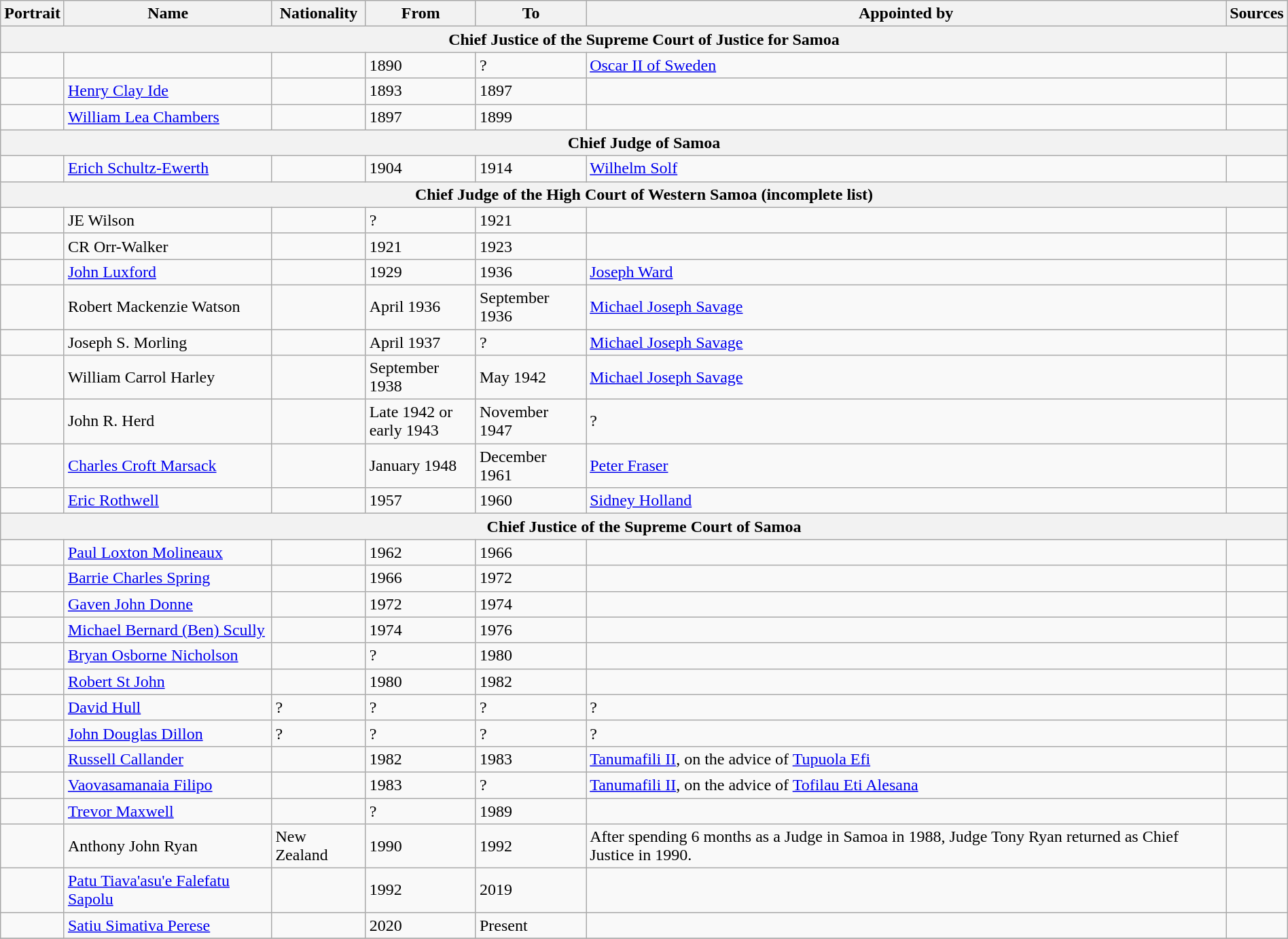<table class="wikitable" style="width: 100%">
<tr>
<th>Portrait</th>
<th>Name</th>
<th>Nationality</th>
<th>From</th>
<th>To</th>
<th>Appointed by</th>
<th>Sources</th>
</tr>
<tr>
<th colspan=7>Chief Justice of the Supreme Court of Justice for Samoa</th>
</tr>
<tr>
<td></td>
<td></td>
<td></td>
<td>1890</td>
<td>?</td>
<td><a href='#'>Oscar II of Sweden</a></td>
<td></td>
</tr>
<tr>
<td></td>
<td><a href='#'>Henry Clay Ide</a></td>
<td></td>
<td>1893</td>
<td>1897</td>
<td></td>
<td></td>
</tr>
<tr>
<td></td>
<td><a href='#'>William Lea Chambers</a></td>
<td></td>
<td>1897</td>
<td>1899</td>
<td></td>
<td></td>
</tr>
<tr>
<th colspan=7>Chief Judge of Samoa<br></th>
</tr>
<tr>
<td></td>
<td><a href='#'>Erich Schultz-Ewerth</a><br></td>
<td></td>
<td>1904</td>
<td>1914</td>
<td><a href='#'>Wilhelm Solf</a></td>
<td></td>
</tr>
<tr>
<th colspan=7>Chief Judge of the High Court of Western Samoa (incomplete list)</th>
</tr>
<tr>
<td></td>
<td>JE Wilson</td>
<td></td>
<td>?</td>
<td>1921</td>
<td></td>
<td></td>
</tr>
<tr>
<td></td>
<td>CR Orr-Walker</td>
<td></td>
<td>1921</td>
<td>1923</td>
<td></td>
<td></td>
</tr>
<tr>
<td></td>
<td><a href='#'>John Luxford</a></td>
<td></td>
<td>1929</td>
<td>1936</td>
<td><a href='#'>Joseph Ward</a></td>
<td></td>
</tr>
<tr>
<td></td>
<td>Robert Mackenzie Watson</td>
<td></td>
<td>April 1936</td>
<td>September 1936</td>
<td><a href='#'>Michael Joseph Savage</a></td>
<td></td>
</tr>
<tr>
<td></td>
<td>Joseph S. Morling</td>
<td></td>
<td>April 1937</td>
<td>?</td>
<td><a href='#'>Michael Joseph Savage</a></td>
<td></td>
</tr>
<tr>
<td></td>
<td>William Carrol Harley</td>
<td></td>
<td>September 1938</td>
<td>May 1942</td>
<td><a href='#'>Michael Joseph Savage</a></td>
<td></td>
</tr>
<tr>
<td></td>
<td>John R. Herd</td>
<td></td>
<td>Late 1942 or<br>early 1943</td>
<td>November 1947</td>
<td>?</td>
<td></td>
</tr>
<tr>
<td></td>
<td><a href='#'>Charles Croft Marsack</a></td>
<td></td>
<td>January 1948</td>
<td>December 1961</td>
<td><a href='#'>Peter Fraser</a></td>
<td></td>
</tr>
<tr>
<td></td>
<td><a href='#'>Eric Rothwell</a></td>
<td></td>
<td>1957</td>
<td>1960</td>
<td><a href='#'>Sidney Holland</a></td>
<td></td>
</tr>
<tr>
<th colspan=7>Chief Justice of the Supreme Court of Samoa</th>
</tr>
<tr>
<td></td>
<td><a href='#'>Paul Loxton Molineaux</a></td>
<td></td>
<td>1962</td>
<td>1966</td>
<td></td>
<td></td>
</tr>
<tr>
<td></td>
<td><a href='#'>Barrie Charles Spring</a></td>
<td></td>
<td>1966</td>
<td>1972</td>
<td></td>
<td></td>
</tr>
<tr>
<td></td>
<td><a href='#'>Gaven John Donne</a></td>
<td></td>
<td>1972</td>
<td>1974</td>
<td></td>
<td></td>
</tr>
<tr>
<td></td>
<td><a href='#'>Michael Bernard (Ben) Scully</a></td>
<td></td>
<td>1974</td>
<td>1976</td>
<td></td>
<td></td>
</tr>
<tr>
<td></td>
<td><a href='#'>Bryan Osborne Nicholson</a></td>
<td></td>
<td>?</td>
<td>1980</td>
<td></td>
<td></td>
</tr>
<tr>
<td></td>
<td><a href='#'>Robert St John</a></td>
<td></td>
<td>1980</td>
<td>1982</td>
<td></td>
<td></td>
</tr>
<tr>
<td></td>
<td><a href='#'>David Hull</a></td>
<td>?</td>
<td>?</td>
<td>?</td>
<td>?</td>
<td></td>
</tr>
<tr>
<td></td>
<td><a href='#'>John Douglas Dillon</a></td>
<td>?</td>
<td>?</td>
<td>?</td>
<td>?</td>
<td></td>
</tr>
<tr>
<td></td>
<td><a href='#'>Russell Callander</a></td>
<td></td>
<td>1982</td>
<td>1983</td>
<td><a href='#'>Tanumafili II</a>, on the advice of <a href='#'>Tupuola Efi</a></td>
<td></td>
</tr>
<tr>
<td></td>
<td><a href='#'>Vaovasamanaia Filipo</a></td>
<td></td>
<td>1983</td>
<td>?</td>
<td><a href='#'>Tanumafili II</a>, on the advice of <a href='#'>Tofilau Eti Alesana</a></td>
<td></td>
</tr>
<tr>
<td></td>
<td><a href='#'>Trevor Maxwell</a></td>
<td></td>
<td>?</td>
<td>1989</td>
<td></td>
<td></td>
</tr>
<tr>
<td></td>
<td>Anthony John Ryan</td>
<td>New Zealand</td>
<td>1990</td>
<td>1992</td>
<td>After spending 6 months as a Judge in Samoa in 1988, Judge Tony Ryan returned as Chief Justice in 1990.</td>
<td></td>
</tr>
<tr>
<td></td>
<td><a href='#'>Patu Tiava'asu'e Falefatu Sapolu</a></td>
<td></td>
<td>1992</td>
<td>2019</td>
<td></td>
<td></td>
</tr>
<tr>
<td></td>
<td><a href='#'>Satiu Simativa Perese</a></td>
<td></td>
<td>2020</td>
<td>Present</td>
<td></td>
<td></td>
</tr>
<tr>
</tr>
</table>
